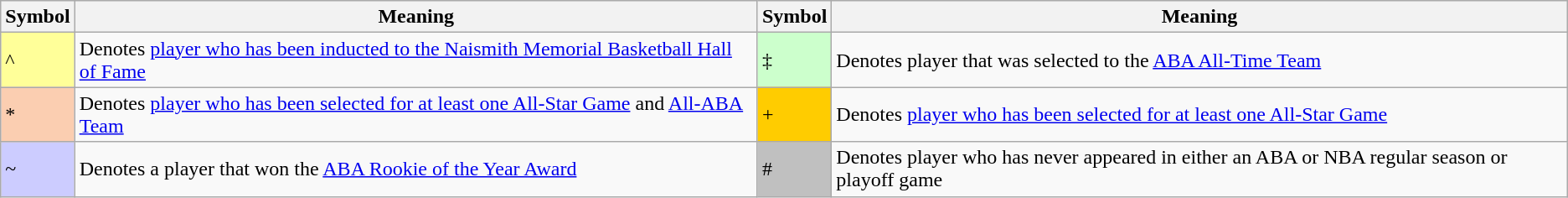<table class="wikitable">
<tr bgcolor="#efefef">
<th scope=col>Symbol</th>
<th scope=col align=center>Meaning</th>
<th scope=col align=center>Symbol</th>
<th scope=col align=center>Meaning</th>
</tr>
<tr>
<td style="background-color:#FFFF99; border:1px solid #aaaaaa; width:2em;">^</td>
<td>Denotes <a href='#'>player who has been inducted to the Naismith Memorial Basketball Hall of Fame</a></td>
<td style="background-color:#CCFFCC; border:1px solid #aaaaaa; width:2em;">‡</td>
<td>Denotes player that was selected to the <a href='#'>ABA All-Time Team</a></td>
</tr>
<tr>
<td style="background-color:#FBCEB1; border:1px solid #aaaaaa; width:2em;">*</td>
<td>Denotes <a href='#'>player who has been selected for at least one All-Star Game</a> and <a href='#'>All-ABA Team</a></td>
<td style="background-color:#FFCC00; border:1px solid #aaaaaa; width:2em;">+</td>
<td>Denotes <a href='#'>player who has been selected for at least one All-Star Game</a></td>
</tr>
<tr>
<td style="background-color:#CCCCFF; border:1px solid #aaaaaa; width:2em;">~</td>
<td>Denotes a player that won the <a href='#'>ABA Rookie of the Year Award</a></td>
<td style="background-color:#C0C0C0; border:1px solid #aaaaaa; width:2em;">#</td>
<td>Denotes player who has never appeared in either an ABA or NBA regular season or playoff game</td>
</tr>
</table>
